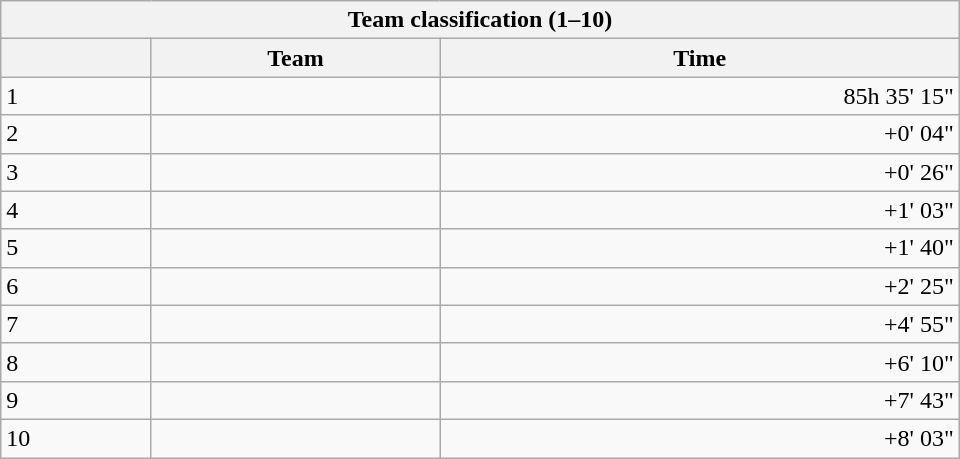<table class="wikitable" style="width:40em;margin-bottom:0">
<tr>
<th colspan=4>Team classification (1–10)</th>
</tr>
<tr>
<th></th>
<th>Team</th>
<th>Time</th>
</tr>
<tr>
<td>1</td>
<td></td>
<td align=right>85h 35' 15"</td>
</tr>
<tr>
<td>2</td>
<td></td>
<td align=right>+0' 04"</td>
</tr>
<tr>
<td>3</td>
<td></td>
<td align=right>+0' 26"</td>
</tr>
<tr>
<td>4</td>
<td></td>
<td align=right>+1' 03"</td>
</tr>
<tr>
<td>5</td>
<td></td>
<td align=right>+1' 40"</td>
</tr>
<tr>
<td>6</td>
<td></td>
<td align=right>+2' 25"</td>
</tr>
<tr>
<td>7</td>
<td></td>
<td align=right>+4' 55"</td>
</tr>
<tr>
<td>8</td>
<td></td>
<td align=right>+6' 10"</td>
</tr>
<tr>
<td>9</td>
<td></td>
<td align=right>+7' 43"</td>
</tr>
<tr>
<td>10</td>
<td></td>
<td align=right>+8' 03"</td>
</tr>
</table>
